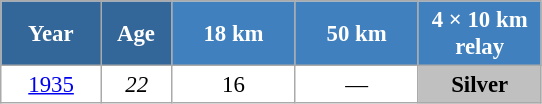<table class="wikitable" style="font-size:95%; text-align:center; border:grey solid 1px; border-collapse:collapse; background:#ffffff;">
<tr>
<th style="background-color:#369; color:white; width:60px;"> Year </th>
<th style="background-color:#369; color:white; width:40px;"> Age </th>
<th style="background-color:#4180be; color:white; width:75px;"> 18 km </th>
<th style="background-color:#4180be; color:white; width:75px;"> 50 km </th>
<th style="background-color:#4180be; color:white; width:75px;"> 4 × 10 km <br> relay </th>
</tr>
<tr>
<td><a href='#'>1935</a></td>
<td><em>22</em></td>
<td>16</td>
<td>—</td>
<td style="background:silver;"><strong>Silver</strong></td>
</tr>
</table>
